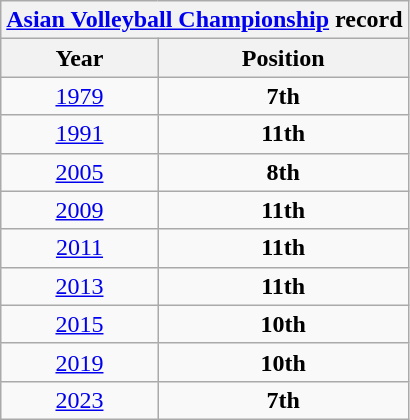<table class="wikitable" style="text-align: center;">
<tr>
<th colspan=6><a href='#'>Asian Volleyball Championship</a> record</th>
</tr>
<tr>
<th>Year</th>
<th>Position</th>
</tr>
<tr>
<td> <a href='#'>1979</a></td>
<td><strong>7th</strong></td>
</tr>
<tr>
<td> <a href='#'>1991</a></td>
<td><strong>11th</strong></td>
</tr>
<tr>
<td> <a href='#'>2005</a></td>
<td><strong>8th</strong></td>
</tr>
<tr>
<td> <a href='#'>2009</a></td>
<td><strong>11th</strong></td>
</tr>
<tr>
<td> <a href='#'>2011</a></td>
<td><strong>11th</strong></td>
</tr>
<tr>
<td> <a href='#'>2013</a></td>
<td><strong>11th</strong></td>
</tr>
<tr>
<td> <a href='#'>2015</a></td>
<td><strong>10th</strong></td>
</tr>
<tr>
<td> <a href='#'>2019</a></td>
<td><strong>10th</strong></td>
</tr>
<tr>
<td> <a href='#'>2023</a></td>
<td><strong>7th</strong></td>
</tr>
</table>
